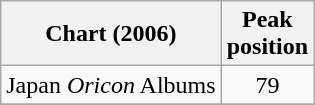<table class="wikitable">
<tr>
<th align="left">Chart (2006)</th>
<th align="center">Peak<br>position</th>
</tr>
<tr>
<td>Japan <em>Oricon</em> Albums</td>
<td align="center">79</td>
</tr>
<tr>
</tr>
</table>
